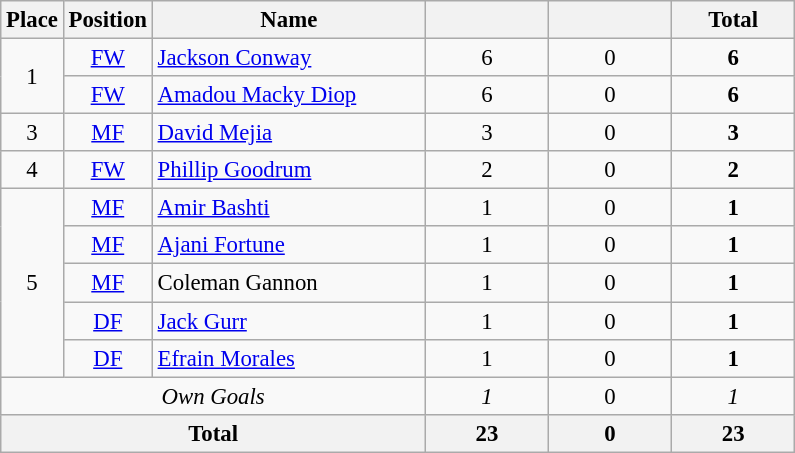<table class="wikitable" style="font-size: 95%; text-align: center;">
<tr>
<th width=30>Place</th>
<th width=30>Position</th>
<th width=175>Name</th>
<th width=75></th>
<th width=75></th>
<th width=75><strong>Total</strong></th>
</tr>
<tr>
<td rowspan=2>1</td>
<td><a href='#'>FW</a></td>
<td align="left"> <a href='#'>Jackson Conway</a></td>
<td>6</td>
<td>0</td>
<td><strong>6</strong></td>
</tr>
<tr>
<td><a href='#'>FW</a></td>
<td align="left"> <a href='#'>Amadou Macky Diop</a></td>
<td>6</td>
<td>0</td>
<td><strong>6</strong></td>
</tr>
<tr>
<td>3</td>
<td><a href='#'>MF</a></td>
<td align="left"> <a href='#'>David Mejia</a></td>
<td>3</td>
<td>0</td>
<td><strong>3</strong></td>
</tr>
<tr>
<td>4</td>
<td><a href='#'>FW</a></td>
<td align="left"> <a href='#'>Phillip Goodrum</a></td>
<td>2</td>
<td>0</td>
<td><strong>2</strong></td>
</tr>
<tr>
<td rowspan=5>5</td>
<td><a href='#'>MF</a></td>
<td align="left"> <a href='#'>Amir Bashti</a></td>
<td>1</td>
<td>0</td>
<td><strong>1</strong></td>
</tr>
<tr>
<td><a href='#'>MF</a></td>
<td align="left"> <a href='#'>Ajani Fortune</a></td>
<td>1</td>
<td>0</td>
<td><strong>1</strong></td>
</tr>
<tr>
<td><a href='#'>MF</a></td>
<td align="left"> Coleman Gannon</td>
<td>1</td>
<td>0</td>
<td><strong>1</strong></td>
</tr>
<tr>
<td><a href='#'>DF</a></td>
<td align="left"> <a href='#'>Jack Gurr</a></td>
<td>1</td>
<td>0</td>
<td><strong>1</strong></td>
</tr>
<tr>
<td><a href='#'>DF</a></td>
<td align="left"> <a href='#'>Efrain Morales</a></td>
<td>1</td>
<td>0</td>
<td><strong>1</strong></td>
</tr>
<tr>
<td colspan="3"><em>Own Goals</em></td>
<td><em>1</em></td>
<td>0</td>
<td><em>1</em></td>
</tr>
<tr>
<th colspan="3">Total</th>
<th>23</th>
<th>0</th>
<th>23</th>
</tr>
</table>
